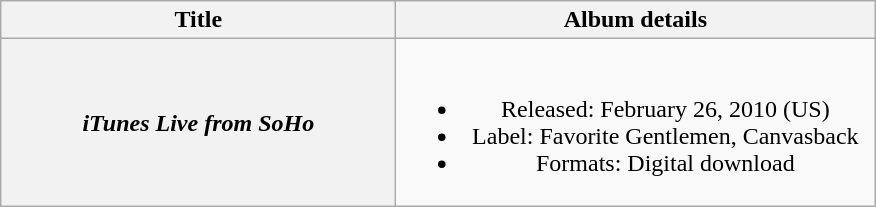<table class="wikitable plainrowheaders" style="text-align:center;">
<tr>
<th scope="col" style="width:16em;">Title</th>
<th scope="col" style="width:19.5em;">Album details</th>
</tr>
<tr>
<th scope="row"><em>iTunes Live from SoHo</em></th>
<td><br><ul><li>Released: February 26, 2010 <span>(US)</span></li><li>Label: Favorite Gentlemen, Canvasback</li><li>Formats: Digital download</li></ul></td>
</tr>
</table>
